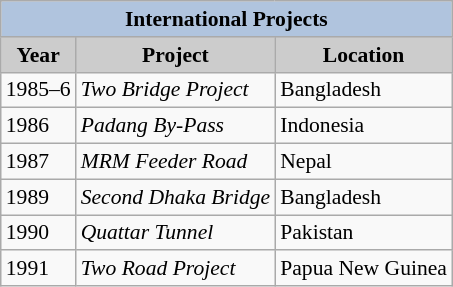<table class="wikitable" style="font-size:90%">
<tr style="text-align:center;">
<th colspan=4 style="background:#B0C4DE;">International Projects</th>
</tr>
<tr style="text-align:center;">
<th style="background:#ccc;">Year</th>
<th style="background:#ccc;">Project</th>
<th style="background:#ccc;">Location</th>
</tr>
<tr>
<td>1985–6</td>
<td><em>Two Bridge Project</em></td>
<td>Bangladesh</td>
</tr>
<tr>
<td>1986</td>
<td><em>Padang By-Pass</em></td>
<td>Indonesia</td>
</tr>
<tr>
<td>1987</td>
<td><em>MRM Feeder Road</em></td>
<td>Nepal</td>
</tr>
<tr>
<td>1989</td>
<td><em>Second Dhaka Bridge</em></td>
<td>Bangladesh</td>
</tr>
<tr>
<td>1990</td>
<td><em>Quattar Tunnel</em></td>
<td>Pakistan</td>
</tr>
<tr>
<td>1991</td>
<td><em>Two Road Project</em></td>
<td>Papua New Guinea</td>
</tr>
</table>
